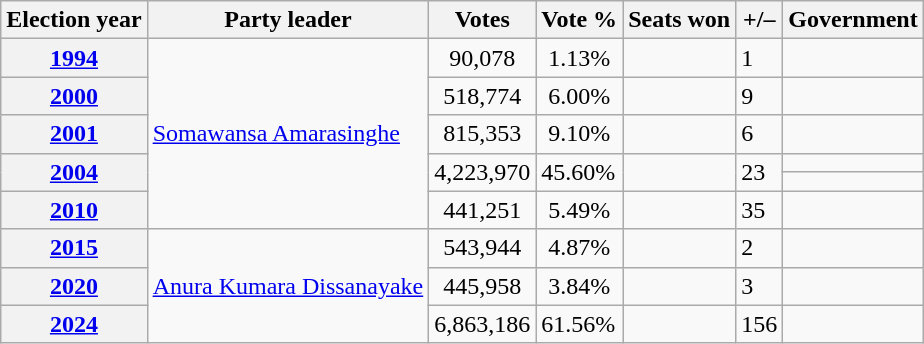<table class="sortable wikitable">
<tr>
<th>Election year</th>
<th>Party leader</th>
<th>Votes</th>
<th>Vote %</th>
<th>Seats won</th>
<th>+/–</th>
<th>Government</th>
</tr>
<tr>
<th><a href='#'>1994</a></th>
<td rowspan=6><a href='#'>Somawansa Amarasinghe</a></td>
<td align=center>90,078</td>
<td align=center>1.13%</td>
<td></td>
<td> 1</td>
<td></td>
</tr>
<tr>
<th><a href='#'>2000</a></th>
<td align=center>518,774</td>
<td align=center>6.00%</td>
<td></td>
<td> 9</td>
<td></td>
</tr>
<tr>
<th><a href='#'>2001</a></th>
<td align=center>815,353</td>
<td align=center>9.10%</td>
<td></td>
<td> 6</td>
<td></td>
</tr>
<tr>
<th rowspan=2><a href='#'>2004</a></th>
<td rowspan=2>4,223,970</td>
<td rowspan=2>45.60%</td>
<td rowspan=2></td>
<td rowspan=2> 23</td>
<td></td>
</tr>
<tr>
<td></td>
</tr>
<tr>
<th><a href='#'>2010</a></th>
<td align=center>441,251</td>
<td align=center>5.49%</td>
<td></td>
<td> 35</td>
<td></td>
</tr>
<tr>
<th><a href='#'>2015</a></th>
<td rowspan="4"><a href='#'>Anura Kumara Dissanayake</a></td>
<td align=center>543,944</td>
<td align=center>4.87%</td>
<td></td>
<td> 2</td>
<td></td>
</tr>
<tr>
<th><a href='#'>2020</a></th>
<td align=center>445,958</td>
<td align=center>3.84%</td>
<td></td>
<td> 3</td>
<td><br></td>
</tr>
<tr>
<th><a href='#'>2024</a></th>
<td>6,863,186</td>
<td>61.56%</td>
<td></td>
<td> 156</td>
<td></td>
</tr>
</table>
